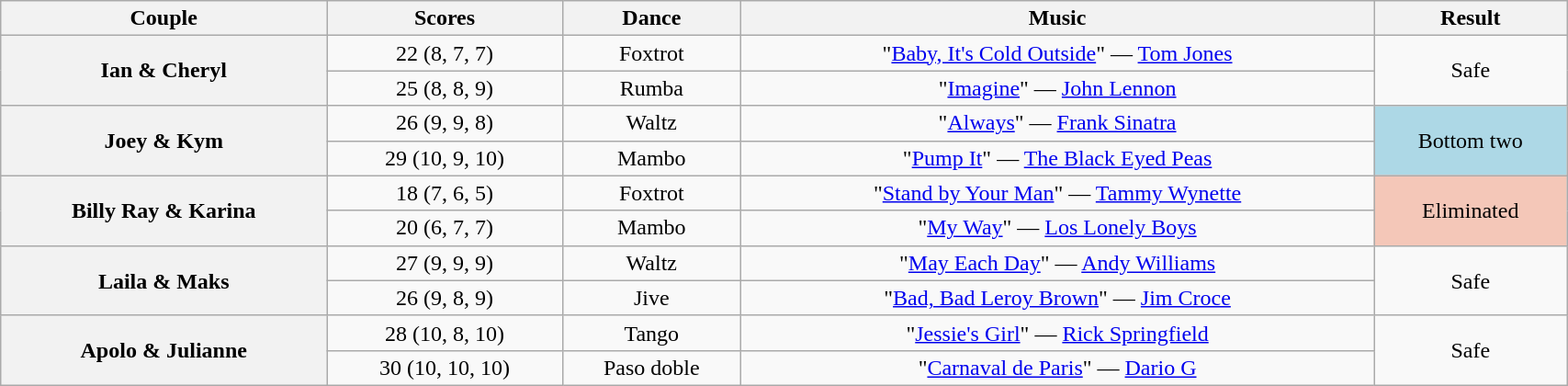<table class="wikitable sortable" style="text-align:center; width:90%">
<tr>
<th scope="col">Couple</th>
<th scope="col">Scores</th>
<th scope="col" class="unsortable">Dance</th>
<th scope="col" class="unsortable">Music</th>
<th scope="col" class="unsortable">Result</th>
</tr>
<tr>
<th scope="row" rowspan=2>Ian & Cheryl</th>
<td>22 (8, 7, 7)</td>
<td>Foxtrot</td>
<td>"<a href='#'>Baby, It's Cold Outside</a>" — <a href='#'>Tom Jones</a></td>
<td rowspan=2>Safe</td>
</tr>
<tr>
<td>25 (8, 8, 9)</td>
<td>Rumba</td>
<td>"<a href='#'>Imagine</a>" — <a href='#'>John Lennon</a></td>
</tr>
<tr>
<th scope="row" rowspan=2>Joey & Kym</th>
<td>26 (9, 9, 8)</td>
<td>Waltz</td>
<td>"<a href='#'>Always</a>" — <a href='#'>Frank Sinatra</a></td>
<td rowspan=2 bgcolor=lightblue>Bottom two</td>
</tr>
<tr>
<td>29 (10, 9, 10)</td>
<td>Mambo</td>
<td>"<a href='#'>Pump It</a>" — <a href='#'>The Black Eyed Peas</a></td>
</tr>
<tr>
<th scope="row" rowspan=2>Billy Ray & Karina</th>
<td>18 (7, 6, 5)</td>
<td>Foxtrot</td>
<td>"<a href='#'>Stand by Your Man</a>" — <a href='#'>Tammy Wynette</a></td>
<td rowspan=2 bgcolor=f4c7b8>Eliminated</td>
</tr>
<tr>
<td>20 (6, 7, 7)</td>
<td>Mambo</td>
<td>"<a href='#'>My Way</a>" — <a href='#'>Los Lonely Boys</a></td>
</tr>
<tr>
<th scope="row" rowspan=2>Laila & Maks</th>
<td>27 (9, 9, 9)</td>
<td>Waltz</td>
<td>"<a href='#'>May Each Day</a>" — <a href='#'>Andy Williams</a></td>
<td rowspan=2>Safe</td>
</tr>
<tr>
<td>26 (9, 8, 9)</td>
<td>Jive</td>
<td>"<a href='#'>Bad, Bad Leroy Brown</a>" — <a href='#'>Jim Croce</a></td>
</tr>
<tr>
<th scope="row" rowspan=2>Apolo & Julianne</th>
<td>28 (10, 8, 10)</td>
<td>Tango</td>
<td>"<a href='#'>Jessie's Girl</a>" — <a href='#'>Rick Springfield</a></td>
<td rowspan=2>Safe</td>
</tr>
<tr>
<td>30 (10, 10, 10)</td>
<td>Paso doble</td>
<td>"<a href='#'>Carnaval de Paris</a>" — <a href='#'>Dario G</a></td>
</tr>
</table>
